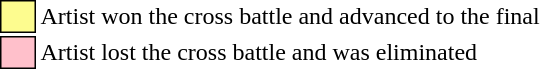<table class="toccolours" style="font-size:100%">
<tr>
<td style="background:#fdfc8f; border: 1px solid black">     </td>
<td>Artist won the cross battle and advanced to the final</td>
</tr>
<tr>
<td style="background: pink; border: 1px solid black">     </td>
<td>Artist lost the cross battle and was eliminated</td>
</tr>
</table>
